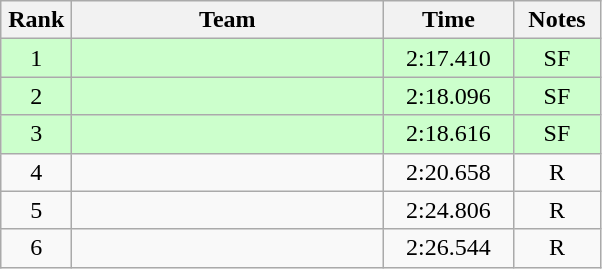<table class=wikitable style="text-align:center">
<tr>
<th width=40>Rank</th>
<th width=200>Team</th>
<th width=80>Time</th>
<th width=50>Notes</th>
</tr>
<tr bgcolor="#ccffcc">
<td>1</td>
<td align=left></td>
<td>2:17.410</td>
<td>SF</td>
</tr>
<tr bgcolor="#ccffcc">
<td>2</td>
<td align=left></td>
<td>2:18.096</td>
<td>SF</td>
</tr>
<tr bgcolor="#ccffcc">
<td>3</td>
<td align=left></td>
<td>2:18.616</td>
<td>SF</td>
</tr>
<tr>
<td>4</td>
<td align=left></td>
<td>2:20.658</td>
<td>R</td>
</tr>
<tr>
<td>5</td>
<td align=left></td>
<td>2:24.806</td>
<td>R</td>
</tr>
<tr>
<td>6</td>
<td align=left></td>
<td>2:26.544</td>
<td>R</td>
</tr>
</table>
